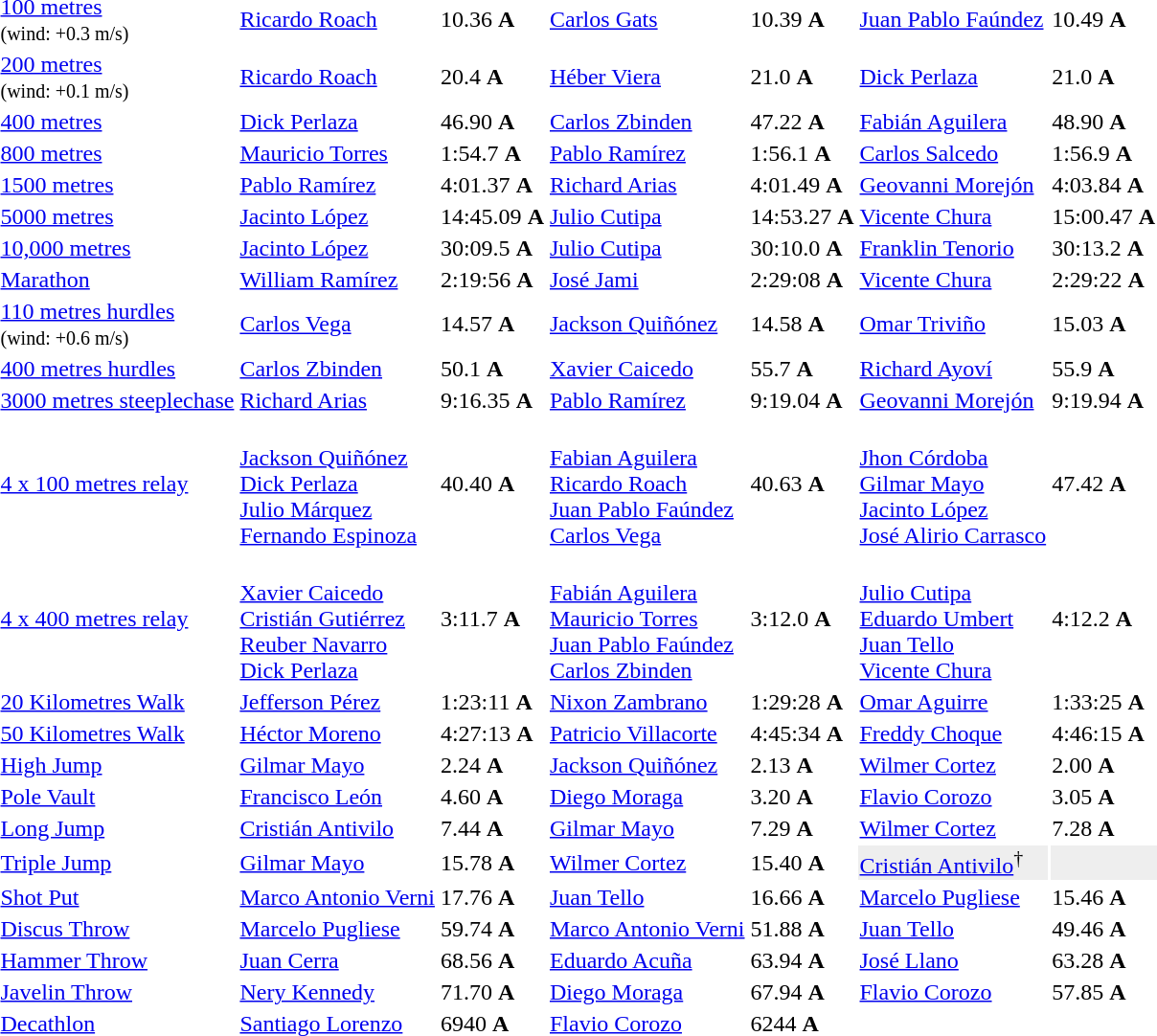<table>
<tr>
<td><a href='#'>100 metres</a><br><small>(wind: +0.3 m/s)</small></td>
<td><a href='#'>Ricardo Roach</a><br> </td>
<td>10.36 <strong>A</strong></td>
<td><a href='#'>Carlos Gats</a><br> </td>
<td>10.39 <strong>A</strong></td>
<td><a href='#'>Juan Pablo Faúndez</a><br> </td>
<td>10.49 <strong>A</strong></td>
</tr>
<tr>
<td><a href='#'>200 metres</a><br><small>(wind: +0.1 m/s)</small></td>
<td><a href='#'>Ricardo Roach</a><br> </td>
<td>20.4 <strong>A</strong></td>
<td><a href='#'>Héber Viera</a><br> </td>
<td>21.0 <strong>A</strong></td>
<td><a href='#'>Dick Perlaza</a><br> </td>
<td>21.0 <strong>A</strong></td>
</tr>
<tr>
<td><a href='#'>400 metres</a></td>
<td><a href='#'>Dick Perlaza</a><br> </td>
<td>46.90 <strong>A</strong></td>
<td><a href='#'>Carlos Zbinden</a><br> </td>
<td>47.22 <strong>A</strong></td>
<td><a href='#'>Fabián Aguilera</a><br> </td>
<td>48.90 <strong>A</strong></td>
</tr>
<tr>
<td><a href='#'>800 metres</a></td>
<td><a href='#'>Mauricio Torres</a><br> </td>
<td>1:54.7 <strong>A</strong></td>
<td><a href='#'>Pablo Ramírez</a><br> </td>
<td>1:56.1 <strong>A</strong></td>
<td><a href='#'>Carlos Salcedo</a><br> </td>
<td>1:56.9 <strong>A</strong></td>
</tr>
<tr>
<td><a href='#'>1500 metres</a></td>
<td><a href='#'>Pablo Ramírez</a><br> </td>
<td>4:01.37 <strong>A</strong></td>
<td><a href='#'>Richard Arias</a><br> </td>
<td>4:01.49 <strong>A</strong></td>
<td><a href='#'>Geovanni Morejón</a><br> </td>
<td>4:03.84 <strong>A</strong></td>
</tr>
<tr>
<td><a href='#'>5000 metres</a></td>
<td><a href='#'>Jacinto López</a><br> </td>
<td>14:45.09 <strong>A</strong></td>
<td><a href='#'>Julio Cutipa</a><br> </td>
<td>14:53.27 <strong>A</strong></td>
<td><a href='#'>Vicente Chura</a><br> </td>
<td>15:00.47 <strong>A</strong></td>
</tr>
<tr>
<td><a href='#'>10,000 metres</a></td>
<td><a href='#'>Jacinto López</a><br> </td>
<td>30:09.5 <strong>A</strong></td>
<td><a href='#'>Julio Cutipa</a><br> </td>
<td>30:10.0 <strong>A</strong></td>
<td><a href='#'>Franklin Tenorio</a><br> </td>
<td>30:13.2 <strong>A</strong></td>
</tr>
<tr>
<td><a href='#'>Marathon</a></td>
<td><a href='#'>William Ramírez</a><br> </td>
<td>2:19:56 <strong>A</strong></td>
<td><a href='#'>José Jami</a><br> </td>
<td>2:29:08 <strong>A</strong></td>
<td><a href='#'>Vicente Chura</a><br> </td>
<td>2:29:22	 <strong>A</strong></td>
</tr>
<tr>
<td><a href='#'>110 metres hurdles</a><br><small>(wind: +0.6 m/s)</small></td>
<td><a href='#'>Carlos Vega</a><br> </td>
<td>14.57 <strong>A</strong></td>
<td><a href='#'>Jackson Quiñónez</a><br> </td>
<td>14.58 <strong>A</strong></td>
<td><a href='#'>Omar Triviño</a><br> </td>
<td>15.03 <strong>A</strong></td>
</tr>
<tr>
<td><a href='#'>400 metres hurdles</a></td>
<td><a href='#'>Carlos Zbinden</a><br> </td>
<td>50.1 <strong>A</strong> </td>
<td><a href='#'>Xavier Caicedo</a><br> </td>
<td>55.7 <strong>A</strong></td>
<td><a href='#'>Richard Ayoví</a><br> </td>
<td>55.9 <strong>A</strong></td>
</tr>
<tr>
<td><a href='#'>3000 metres steeplechase</a></td>
<td><a href='#'>Richard Arias</a><br> </td>
<td>9:16.35 <strong>A</strong></td>
<td><a href='#'>Pablo Ramírez</a><br> </td>
<td>9:19.04 <strong>A</strong></td>
<td><a href='#'>Geovanni Morejón</a><br> </td>
<td>9:19.94 <strong>A</strong></td>
</tr>
<tr>
<td><a href='#'>4 x 100 metres relay</a></td>
<td><br><a href='#'>Jackson Quiñónez</a><br><a href='#'>Dick Perlaza</a><br><a href='#'>Julio Márquez</a><br><a href='#'>Fernando Espinoza</a></td>
<td>40.40 <strong>A</strong></td>
<td><br><a href='#'>Fabian Aguilera</a><br><a href='#'>Ricardo Roach</a><br><a href='#'>Juan Pablo Faúndez</a><br><a href='#'>Carlos Vega</a></td>
<td>40.63 <strong>A</strong></td>
<td><br><a href='#'>Jhon Córdoba</a><br><a href='#'>Gilmar Mayo</a><br><a href='#'>Jacinto López</a><br><a href='#'>José Alirio Carrasco</a></td>
<td>47.42 <strong>A</strong></td>
</tr>
<tr>
<td><a href='#'>4 x 400 metres relay</a></td>
<td><br><a href='#'>Xavier Caicedo</a><br><a href='#'>Cristián Gutiérrez</a><br><a href='#'>Reuber Navarro</a><br><a href='#'>Dick Perlaza</a></td>
<td>3:11.7 <strong>A</strong></td>
<td><br><a href='#'>Fabián Aguilera</a><br><a href='#'>Mauricio Torres</a><br><a href='#'>Juan Pablo Faúndez</a><br><a href='#'>Carlos Zbinden</a></td>
<td>3:12.0 <strong>A</strong></td>
<td><br><a href='#'>Julio Cutipa</a><br><a href='#'>Eduardo Umbert</a><br><a href='#'>Juan Tello</a><br><a href='#'>Vicente Chura</a></td>
<td>4:12.2	 <strong>A</strong></td>
</tr>
<tr>
<td><a href='#'>20 Kilometres Walk</a></td>
<td><a href='#'>Jefferson Pérez</a><br> </td>
<td>1:23:11 <strong>A</strong> </td>
<td><a href='#'>Nixon Zambrano</a><br> </td>
<td>1:29:28 <strong>A</strong></td>
<td><a href='#'>Omar Aguirre</a><br> </td>
<td>1:33:25 <strong>A</strong></td>
</tr>
<tr>
<td><a href='#'>50 Kilometres Walk</a></td>
<td><a href='#'>Héctor Moreno</a><br> </td>
<td>4:27:13 <strong>A</strong> </td>
<td><a href='#'>Patricio Villacorte</a><br> </td>
<td>4:45:34 <strong>A</strong></td>
<td><a href='#'>Freddy Choque</a><br> </td>
<td>4:46:15	 <strong>A</strong></td>
</tr>
<tr>
<td><a href='#'>High Jump</a></td>
<td><a href='#'>Gilmar Mayo</a><br> </td>
<td>2.24 <strong>A</strong></td>
<td><a href='#'>Jackson Quiñónez</a><br> </td>
<td>2.13 <strong>A</strong></td>
<td><a href='#'>Wilmer Cortez</a><br> </td>
<td>2.00 <strong>A</strong></td>
</tr>
<tr>
<td><a href='#'>Pole Vault</a></td>
<td><a href='#'>Francisco León</a><br> </td>
<td>4.60 <strong>A</strong></td>
<td><a href='#'>Diego Moraga</a><br> </td>
<td>3.20 <strong>A</strong></td>
<td><a href='#'>Flavio Corozo</a><br> </td>
<td>3.05 <strong>A</strong></td>
</tr>
<tr>
<td><a href='#'>Long Jump</a></td>
<td><a href='#'>Cristián Antivilo</a><br> </td>
<td>7.44 <strong>A</strong></td>
<td><a href='#'>Gilmar Mayo</a><br> </td>
<td>7.29 <strong>A</strong></td>
<td><a href='#'>Wilmer Cortez</a><br> </td>
<td>7.28 <strong>A</strong></td>
</tr>
<tr>
<td><a href='#'>Triple Jump</a></td>
<td><a href='#'>Gilmar Mayo</a><br> </td>
<td>15.78 <strong>A</strong></td>
<td><a href='#'>Wilmer Cortez</a><br> </td>
<td>15.40 <strong>A</strong></td>
<td bgcolor="#eeeeee"><a href='#'>Cristián Antivilo</a><sup>†</sup><br> </td>
<td bgcolor="#eeeeee"></td>
</tr>
<tr>
<td><a href='#'>Shot Put</a></td>
<td><a href='#'>Marco Antonio Verni</a><br> </td>
<td>17.76 <strong>A</strong></td>
<td><a href='#'>Juan Tello</a><br> </td>
<td>16.66 <strong>A</strong></td>
<td><a href='#'>Marcelo Pugliese</a><br> </td>
<td>15.46 <strong>A</strong></td>
</tr>
<tr>
<td><a href='#'>Discus Throw</a></td>
<td><a href='#'>Marcelo Pugliese</a><br> </td>
<td>59.74 <strong>A</strong> </td>
<td><a href='#'>Marco Antonio Verni</a><br> </td>
<td>51.88 <strong>A</strong></td>
<td><a href='#'>Juan Tello</a><br> </td>
<td>49.46 <strong>A</strong></td>
</tr>
<tr>
<td><a href='#'>Hammer Throw</a></td>
<td><a href='#'>Juan Cerra</a><br> </td>
<td>68.56 <strong>A</strong></td>
<td><a href='#'>Eduardo Acuña</a><br> </td>
<td>63.94 <strong>A</strong></td>
<td><a href='#'>José Llano</a><br> </td>
<td>63.28 <strong>A</strong></td>
</tr>
<tr>
<td><a href='#'>Javelin Throw</a></td>
<td><a href='#'>Nery Kennedy</a><br> </td>
<td>71.70 <strong>A</strong></td>
<td><a href='#'>Diego Moraga</a><br> </td>
<td>67.94 <strong>A</strong></td>
<td><a href='#'>Flavio Corozo</a><br> </td>
<td>57.85 <strong>A</strong></td>
</tr>
<tr>
<td><a href='#'>Decathlon</a></td>
<td><a href='#'>Santiago Lorenzo</a><br> </td>
<td>6940 <strong>A</strong> </td>
<td><a href='#'>Flavio Corozo</a><br> </td>
<td>6244 <strong>A</strong></td>
<td></td>
<td></td>
</tr>
</table>
